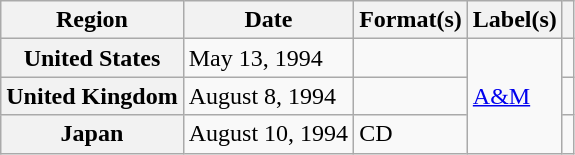<table class="wikitable plainrowheaders">
<tr>
<th scope="col">Region</th>
<th scope="col">Date</th>
<th scope="col">Format(s)</th>
<th scope="col">Label(s)</th>
<th scope="col"></th>
</tr>
<tr>
<th scope="row">United States</th>
<td>May 13, 1994</td>
<td></td>
<td rowspan="3"><a href='#'>A&M</a></td>
<td></td>
</tr>
<tr>
<th scope="row">United Kingdom</th>
<td>August 8, 1994</td>
<td></td>
<td></td>
</tr>
<tr>
<th scope="row">Japan</th>
<td>August 10, 1994</td>
<td>CD</td>
<td></td>
</tr>
</table>
